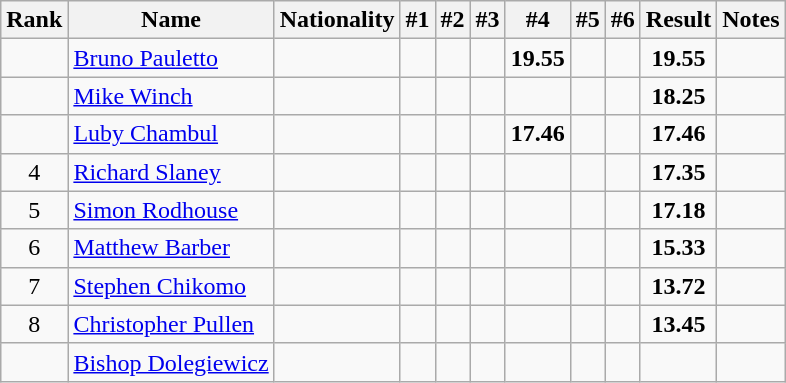<table class="wikitable sortable" style=" text-align:center">
<tr>
<th>Rank</th>
<th>Name</th>
<th>Nationality</th>
<th>#1</th>
<th>#2</th>
<th>#3</th>
<th>#4</th>
<th>#5</th>
<th>#6</th>
<th>Result</th>
<th>Notes</th>
</tr>
<tr>
<td></td>
<td align=left><a href='#'>Bruno Pauletto</a></td>
<td align=left></td>
<td></td>
<td></td>
<td></td>
<td><strong>19.55</strong></td>
<td></td>
<td></td>
<td><strong>19.55</strong></td>
<td></td>
</tr>
<tr>
<td></td>
<td align=left><a href='#'>Mike Winch</a></td>
<td align=left></td>
<td></td>
<td></td>
<td></td>
<td></td>
<td></td>
<td></td>
<td><strong>18.25</strong></td>
<td></td>
</tr>
<tr>
<td></td>
<td align=left><a href='#'>Luby Chambul</a></td>
<td align=left></td>
<td></td>
<td></td>
<td></td>
<td><strong>17.46</strong></td>
<td></td>
<td></td>
<td><strong>17.46</strong></td>
<td></td>
</tr>
<tr>
<td>4</td>
<td align=left><a href='#'>Richard Slaney</a></td>
<td align=left></td>
<td></td>
<td></td>
<td></td>
<td></td>
<td></td>
<td></td>
<td><strong>17.35</strong></td>
<td></td>
</tr>
<tr>
<td>5</td>
<td align=left><a href='#'>Simon Rodhouse</a></td>
<td align=left></td>
<td></td>
<td></td>
<td></td>
<td></td>
<td></td>
<td></td>
<td><strong>17.18</strong></td>
<td></td>
</tr>
<tr>
<td>6</td>
<td align=left><a href='#'>Matthew Barber</a></td>
<td align=left></td>
<td></td>
<td></td>
<td></td>
<td></td>
<td></td>
<td></td>
<td><strong>15.33</strong></td>
<td></td>
</tr>
<tr>
<td>7</td>
<td align=left><a href='#'>Stephen Chikomo</a></td>
<td align=left></td>
<td></td>
<td></td>
<td></td>
<td></td>
<td></td>
<td></td>
<td><strong>13.72</strong></td>
<td></td>
</tr>
<tr>
<td>8</td>
<td align=left><a href='#'>Christopher Pullen</a></td>
<td align=left></td>
<td></td>
<td></td>
<td></td>
<td></td>
<td></td>
<td></td>
<td><strong>13.45</strong></td>
<td></td>
</tr>
<tr>
<td></td>
<td align=left><a href='#'>Bishop Dolegiewicz</a></td>
<td align=left></td>
<td></td>
<td></td>
<td></td>
<td></td>
<td></td>
<td></td>
<td><strong></strong></td>
<td></td>
</tr>
</table>
